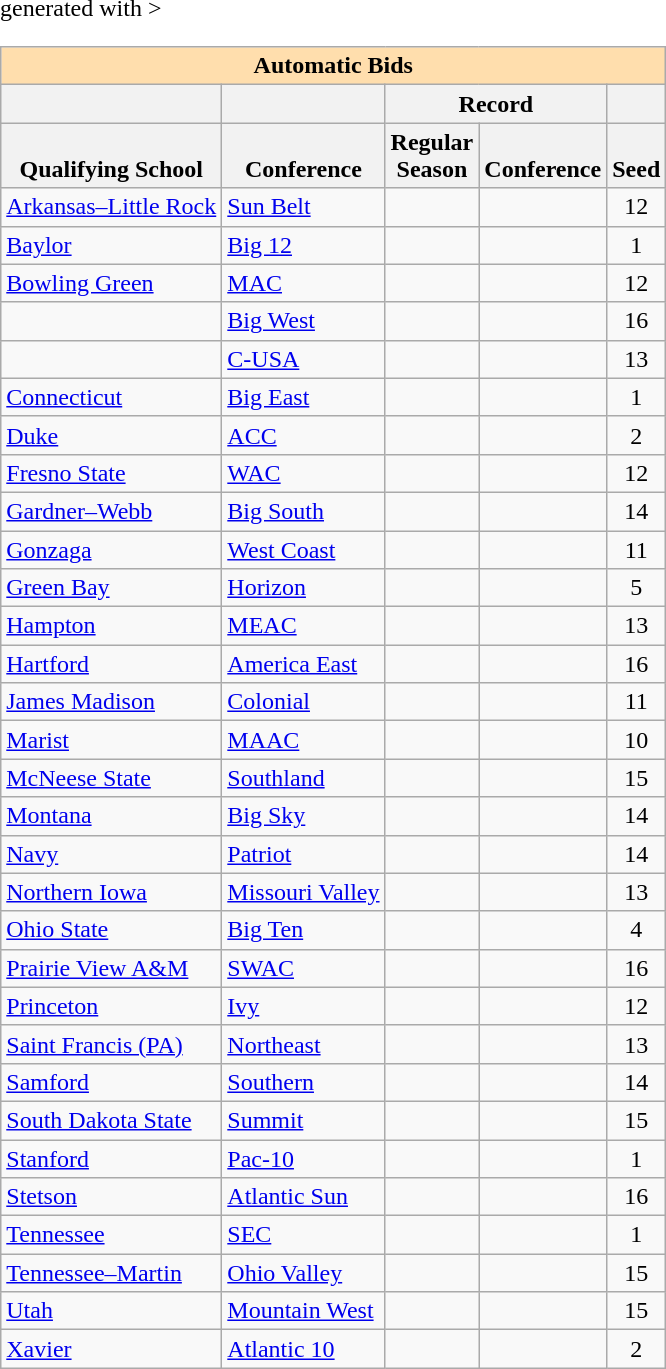<table class="wikitable sortable" <hiddentext>generated with   >
<tr>
<th style="background-color:#FFdead;font-weight:bold"   align="center" valign="bottom"  width="171" colspan="5" height="13">Automatic   Bids</th>
</tr>
<tr>
<th height="13"    valign="bottom"> </th>
<th valign="bottom"> </th>
<th style="font-weight:bold"   colspan="2" align="center"  valign="bottom">Record</th>
<th valign="bottom"> </th>
</tr>
<tr style="font-weight:bold"   valign="bottom">
<th height="13">Qualifying  School</th>
<th>Conference</th>
<th>Regular<br> Season</th>
<th>Conference</th>
<th>Seed</th>
</tr>
<tr>
<td height="13"  valign="bottom"><a href='#'>Arkansas–Little Rock</a></td>
<td valign="bottom"><a href='#'>Sun Belt</a></td>
<td align="center"  valign="bottom"></td>
<td align="center"  valign="bottom"></td>
<td align="center"  valign="bottom">12</td>
</tr>
<tr>
<td height="13"  valign="bottom"><a href='#'>Baylor</a></td>
<td valign="bottom"><a href='#'>Big 12</a></td>
<td align="center"  valign="bottom"></td>
<td align="center"  valign="bottom"></td>
<td align="center"  valign="bottom">1</td>
</tr>
<tr>
<td height="13"  valign="bottom"><a href='#'>Bowling Green</a></td>
<td valign="bottom"><a href='#'>MAC</a></td>
<td align="center"  valign="bottom"></td>
<td align="center"  valign="bottom"></td>
<td align="center"  valign="bottom">12</td>
</tr>
<tr>
<td height="13"  valign="bottom"></td>
<td valign="bottom"><a href='#'>Big West</a></td>
<td align="center"  valign="bottom"></td>
<td align="center"  valign="bottom"></td>
<td align="center"  valign="bottom">16</td>
</tr>
<tr>
<td height="13"  valign="bottom"></td>
<td valign="bottom"><a href='#'>C-USA</a></td>
<td align="center"  valign="bottom"></td>
<td align="center"  valign="bottom"></td>
<td align="center"  valign="bottom">13</td>
</tr>
<tr>
<td height="13"  valign="bottom"><a href='#'>Connecticut</a></td>
<td valign="bottom"><a href='#'>Big East</a></td>
<td align="center"  valign="bottom"></td>
<td align="center"  valign="bottom"></td>
<td align="center"  valign="bottom">1</td>
</tr>
<tr>
<td height="13"  valign="bottom"><a href='#'>Duke</a></td>
<td valign="bottom"><a href='#'>ACC</a></td>
<td align="center"  valign="bottom"></td>
<td align="center"  valign="bottom"></td>
<td align="center"  valign="bottom">2</td>
</tr>
<tr>
<td height="13"  valign="bottom"><a href='#'>Fresno State</a></td>
<td valign="bottom"><a href='#'>WAC</a></td>
<td align="center"  valign="bottom"></td>
<td align="center"  valign="bottom"></td>
<td align="center"  valign="bottom">12</td>
</tr>
<tr>
<td height="13"  valign="bottom"><a href='#'>Gardner–Webb</a></td>
<td valign="bottom"><a href='#'>Big South</a></td>
<td align="center"  valign="bottom"></td>
<td align="center"  valign="bottom"></td>
<td align="center"  valign="bottom">14</td>
</tr>
<tr>
<td height="13"  valign="bottom"><a href='#'>Gonzaga</a></td>
<td valign="bottom"><a href='#'>West Coast</a></td>
<td align="center"  valign="bottom"></td>
<td align="center"  valign="bottom"></td>
<td align="center"  valign="bottom">11</td>
</tr>
<tr>
<td height="13"  valign="bottom"><a href='#'>Green Bay</a></td>
<td valign="bottom"><a href='#'>Horizon</a></td>
<td align="center"  valign="bottom"></td>
<td align="center"  valign="bottom"></td>
<td align="center"  valign="bottom">5</td>
</tr>
<tr>
<td height="13"  valign="bottom"><a href='#'>Hampton</a></td>
<td valign="bottom"><a href='#'>MEAC</a></td>
<td align="center"  valign="bottom"></td>
<td align="center"  valign="bottom"></td>
<td align="center"  valign="bottom">13</td>
</tr>
<tr>
<td height="13"  valign="bottom"><a href='#'>Hartford</a></td>
<td valign="bottom"><a href='#'>America East</a></td>
<td align="center"  valign="bottom"></td>
<td align="center"  valign="bottom"></td>
<td align="center"  valign="bottom">16</td>
</tr>
<tr>
<td height="13"  valign="bottom"><a href='#'>James Madison</a></td>
<td valign="bottom"><a href='#'>Colonial</a></td>
<td align="center"  valign="bottom"></td>
<td align="center"  valign="bottom"></td>
<td align="center"  valign="bottom">11</td>
</tr>
<tr>
<td height="13"  valign="bottom"><a href='#'>Marist</a></td>
<td valign="bottom"><a href='#'>MAAC</a></td>
<td align="center"  valign="bottom"></td>
<td align="center"  valign="bottom"></td>
<td align="center"  valign="bottom">10</td>
</tr>
<tr>
<td height="13"  valign="bottom"><a href='#'>McNeese State</a></td>
<td valign="bottom"><a href='#'>Southland</a></td>
<td align="center"  valign="bottom"></td>
<td align="center"  valign="bottom"></td>
<td align="center"  valign="bottom">15</td>
</tr>
<tr>
<td height="13"  valign="bottom"><a href='#'>Montana</a></td>
<td valign="bottom"><a href='#'>Big Sky</a></td>
<td align="center"  valign="bottom"></td>
<td align="center"  valign="bottom"></td>
<td align="center"  valign="bottom">14</td>
</tr>
<tr>
<td height="13"  valign="bottom"><a href='#'>Navy</a></td>
<td valign="bottom"><a href='#'>Patriot</a></td>
<td align="center"  valign="bottom"></td>
<td align="center"  valign="bottom"></td>
<td align="center"  valign="bottom">14</td>
</tr>
<tr>
<td height="13"  valign="bottom"><a href='#'>Northern Iowa</a></td>
<td valign="bottom"><a href='#'>Missouri Valley</a></td>
<td align="center"  valign="bottom"></td>
<td align="center"  valign="bottom"></td>
<td align="center"  valign="bottom">13</td>
</tr>
<tr>
<td height="13"  valign="bottom"><a href='#'>Ohio State</a></td>
<td valign="bottom"><a href='#'>Big Ten</a></td>
<td align="center"  valign="bottom"></td>
<td align="center"  valign="bottom"></td>
<td align="center"  valign="bottom">4</td>
</tr>
<tr>
<td height="13"  valign="bottom"><a href='#'>Prairie View A&M</a></td>
<td valign="bottom"><a href='#'>SWAC</a></td>
<td align="center"  valign="bottom"></td>
<td align="center"  valign="bottom"></td>
<td align="center"  valign="bottom">16</td>
</tr>
<tr>
<td height="13"  valign="bottom"><a href='#'>Princeton</a></td>
<td valign="bottom"><a href='#'>Ivy</a></td>
<td align="center"  valign="bottom"></td>
<td align="center"  valign="bottom"></td>
<td align="center"  valign="bottom">12</td>
</tr>
<tr>
<td height="13"  valign="bottom"><a href='#'>Saint Francis (PA)</a></td>
<td valign="bottom"><a href='#'>Northeast</a></td>
<td align="center"  valign="bottom"></td>
<td align="center"  valign="bottom"></td>
<td align="center"  valign="bottom">13</td>
</tr>
<tr>
<td height="13"  valign="bottom"><a href='#'>Samford</a></td>
<td valign="bottom"><a href='#'>Southern</a></td>
<td align="center"  valign="bottom"></td>
<td align="center"  valign="bottom"></td>
<td align="center"  valign="bottom">14</td>
</tr>
<tr>
<td height="13"  valign="bottom"><a href='#'>South Dakota State</a></td>
<td valign="bottom"><a href='#'>Summit</a></td>
<td align="center"  valign="bottom"></td>
<td align="center"  valign="bottom"></td>
<td align="center"  valign="bottom">15</td>
</tr>
<tr>
<td height="13"  valign="bottom"><a href='#'>Stanford</a></td>
<td valign="bottom"><a href='#'>Pac-10</a></td>
<td align="center"  valign="bottom"></td>
<td align="center"  valign="bottom"></td>
<td align="center"  valign="bottom">1</td>
</tr>
<tr>
<td height="13"  valign="bottom"><a href='#'>Stetson</a></td>
<td valign="bottom"><a href='#'>Atlantic Sun</a></td>
<td align="center"  valign="bottom"></td>
<td align="center"  valign="bottom"></td>
<td align="center"  valign="bottom">16</td>
</tr>
<tr>
<td height="13"  valign="bottom"><a href='#'>Tennessee</a></td>
<td valign="bottom"><a href='#'>SEC</a></td>
<td align="center"  valign="bottom"></td>
<td align="center"  valign="bottom"></td>
<td align="center"  valign="bottom">1</td>
</tr>
<tr>
<td height="13"  valign="bottom"><a href='#'>Tennessee–Martin</a></td>
<td valign="bottom"><a href='#'>Ohio Valley</a></td>
<td align="center"  valign="bottom"></td>
<td align="center"  valign="bottom"></td>
<td align="center"  valign="bottom">15</td>
</tr>
<tr>
<td height="13"  valign="bottom"><a href='#'>Utah</a></td>
<td valign="bottom"><a href='#'>Mountain West</a></td>
<td align="center"  valign="bottom"></td>
<td align="center"  valign="bottom"></td>
<td align="center"  valign="bottom">15</td>
</tr>
<tr>
<td height="13"  valign="bottom"><a href='#'>Xavier</a></td>
<td valign="bottom"><a href='#'>Atlantic 10</a></td>
<td align="center"  valign="bottom"></td>
<td align="center"  valign="bottom"></td>
<td align="center"  valign="bottom">2</td>
</tr>
</table>
